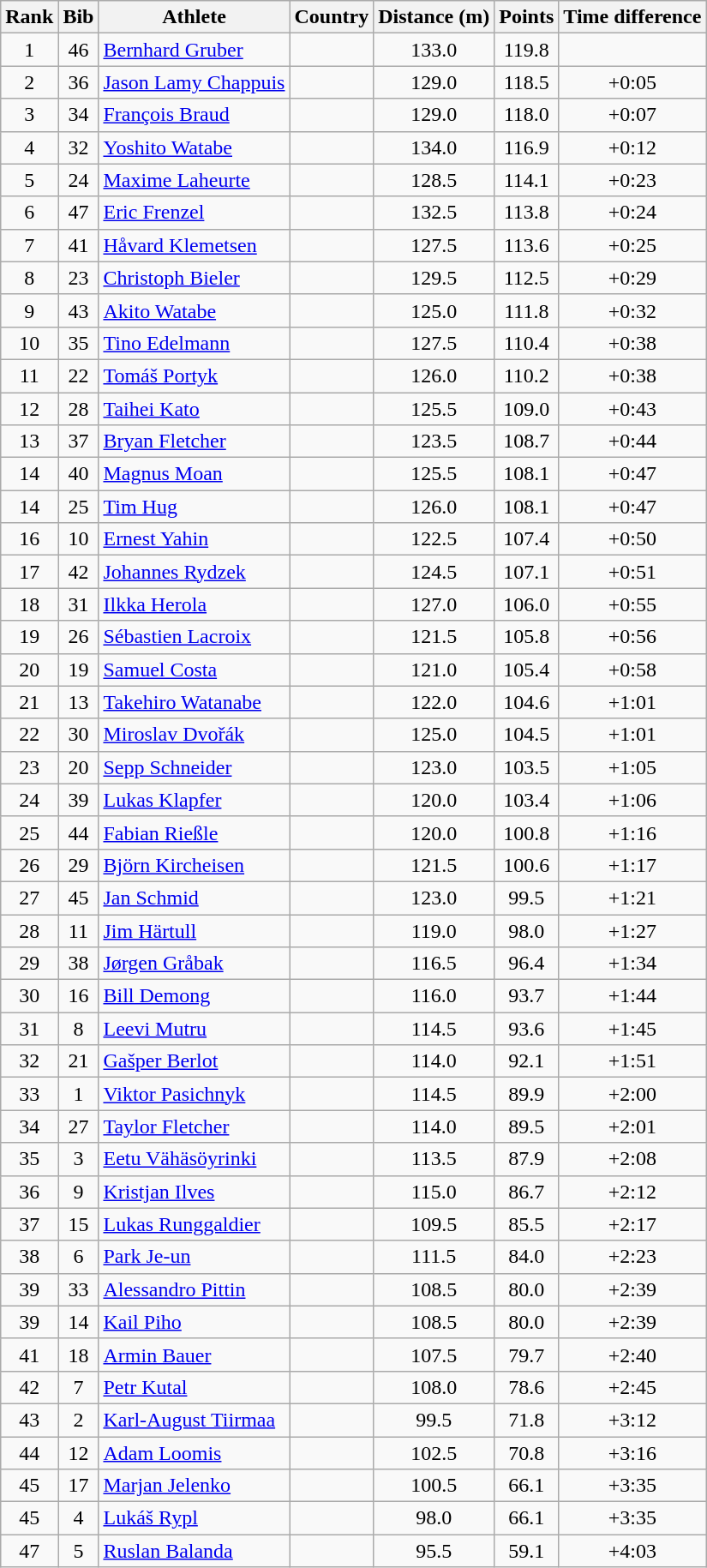<table class="wikitable sortable" style="text-align:center">
<tr>
<th>Rank</th>
<th>Bib</th>
<th>Athlete</th>
<th>Country</th>
<th>Distance (m)</th>
<th>Points</th>
<th>Time difference</th>
</tr>
<tr>
<td>1</td>
<td>46</td>
<td align=left><a href='#'>Bernhard Gruber</a></td>
<td align=left></td>
<td>133.0</td>
<td>119.8</td>
<td></td>
</tr>
<tr>
<td>2</td>
<td>36</td>
<td align=left><a href='#'>Jason Lamy Chappuis</a></td>
<td align=left></td>
<td>129.0</td>
<td>118.5</td>
<td>+0:05</td>
</tr>
<tr>
<td>3</td>
<td>34</td>
<td align=left><a href='#'>François Braud</a></td>
<td align=left></td>
<td>129.0</td>
<td>118.0</td>
<td>+0:07</td>
</tr>
<tr>
<td>4</td>
<td>32</td>
<td align=left><a href='#'>Yoshito Watabe</a></td>
<td align=left></td>
<td>134.0</td>
<td>116.9</td>
<td>+0:12</td>
</tr>
<tr>
<td>5</td>
<td>24</td>
<td align=left><a href='#'>Maxime Laheurte</a></td>
<td align=left></td>
<td>128.5</td>
<td>114.1</td>
<td>+0:23</td>
</tr>
<tr>
<td>6</td>
<td>47</td>
<td align=left><a href='#'>Eric Frenzel</a></td>
<td align=left></td>
<td>132.5</td>
<td>113.8</td>
<td>+0:24</td>
</tr>
<tr>
<td>7</td>
<td>41</td>
<td align=left><a href='#'>Håvard Klemetsen</a></td>
<td align=left></td>
<td>127.5</td>
<td>113.6</td>
<td>+0:25</td>
</tr>
<tr>
<td>8</td>
<td>23</td>
<td align=left><a href='#'>Christoph Bieler</a></td>
<td align=left></td>
<td>129.5</td>
<td>112.5</td>
<td>+0:29</td>
</tr>
<tr>
<td>9</td>
<td>43</td>
<td align=left><a href='#'>Akito Watabe</a></td>
<td align=left></td>
<td>125.0</td>
<td>111.8</td>
<td>+0:32</td>
</tr>
<tr>
<td>10</td>
<td>35</td>
<td align=left><a href='#'>Tino Edelmann</a></td>
<td align=left></td>
<td>127.5</td>
<td>110.4</td>
<td>+0:38</td>
</tr>
<tr>
<td>11</td>
<td>22</td>
<td align=left><a href='#'>Tomáš Portyk</a></td>
<td align=left></td>
<td>126.0</td>
<td>110.2</td>
<td>+0:38</td>
</tr>
<tr>
<td>12</td>
<td>28</td>
<td align=left><a href='#'>Taihei Kato</a></td>
<td align=left></td>
<td>125.5</td>
<td>109.0</td>
<td>+0:43</td>
</tr>
<tr>
<td>13</td>
<td>37</td>
<td align=left><a href='#'>Bryan Fletcher</a></td>
<td align=left></td>
<td>123.5</td>
<td>108.7</td>
<td>+0:44</td>
</tr>
<tr>
<td>14</td>
<td>40</td>
<td align=left><a href='#'>Magnus Moan</a></td>
<td align=left></td>
<td>125.5</td>
<td>108.1</td>
<td>+0:47</td>
</tr>
<tr>
<td>14</td>
<td>25</td>
<td align=left><a href='#'>Tim Hug</a></td>
<td align=left></td>
<td>126.0</td>
<td>108.1</td>
<td>+0:47</td>
</tr>
<tr>
<td>16</td>
<td>10</td>
<td align=left><a href='#'>Ernest Yahin</a></td>
<td align=left></td>
<td>122.5</td>
<td>107.4</td>
<td>+0:50</td>
</tr>
<tr>
<td>17</td>
<td>42</td>
<td align=left><a href='#'>Johannes Rydzek</a></td>
<td align=left></td>
<td>124.5</td>
<td>107.1</td>
<td>+0:51</td>
</tr>
<tr>
<td>18</td>
<td>31</td>
<td align=left><a href='#'>Ilkka Herola</a></td>
<td align=left></td>
<td>127.0</td>
<td>106.0</td>
<td>+0:55</td>
</tr>
<tr>
<td>19</td>
<td>26</td>
<td align=left><a href='#'>Sébastien Lacroix</a></td>
<td align=left></td>
<td>121.5</td>
<td>105.8</td>
<td>+0:56</td>
</tr>
<tr>
<td>20</td>
<td>19</td>
<td align=left><a href='#'>Samuel Costa</a></td>
<td align=left></td>
<td>121.0</td>
<td>105.4</td>
<td>+0:58</td>
</tr>
<tr>
<td>21</td>
<td>13</td>
<td align=left><a href='#'>Takehiro Watanabe</a></td>
<td align=left></td>
<td>122.0</td>
<td>104.6</td>
<td>+1:01</td>
</tr>
<tr>
<td>22</td>
<td>30</td>
<td align=left><a href='#'>Miroslav Dvořák</a></td>
<td align=left></td>
<td>125.0</td>
<td>104.5</td>
<td>+1:01</td>
</tr>
<tr>
<td>23</td>
<td>20</td>
<td align=left><a href='#'>Sepp Schneider</a></td>
<td align=left></td>
<td>123.0</td>
<td>103.5</td>
<td>+1:05</td>
</tr>
<tr>
<td>24</td>
<td>39</td>
<td align=left><a href='#'>Lukas Klapfer</a></td>
<td align=left></td>
<td>120.0</td>
<td>103.4</td>
<td>+1:06</td>
</tr>
<tr>
<td>25</td>
<td>44</td>
<td align=left><a href='#'>Fabian Rießle</a></td>
<td align=left></td>
<td>120.0</td>
<td>100.8</td>
<td>+1:16</td>
</tr>
<tr>
<td>26</td>
<td>29</td>
<td align=left><a href='#'>Björn Kircheisen</a></td>
<td align=left></td>
<td>121.5</td>
<td>100.6</td>
<td>+1:17</td>
</tr>
<tr>
<td>27</td>
<td>45</td>
<td align=left><a href='#'>Jan Schmid</a></td>
<td align=left></td>
<td>123.0</td>
<td>99.5</td>
<td>+1:21</td>
</tr>
<tr>
<td>28</td>
<td>11</td>
<td align=left><a href='#'>Jim Härtull</a></td>
<td align=left></td>
<td>119.0</td>
<td>98.0</td>
<td>+1:27</td>
</tr>
<tr>
<td>29</td>
<td>38</td>
<td align=left><a href='#'>Jørgen Gråbak</a></td>
<td align=left></td>
<td>116.5</td>
<td>96.4</td>
<td>+1:34</td>
</tr>
<tr>
<td>30</td>
<td>16</td>
<td align=left><a href='#'>Bill Demong</a></td>
<td align=left></td>
<td>116.0</td>
<td>93.7</td>
<td>+1:44</td>
</tr>
<tr>
<td>31</td>
<td>8</td>
<td align=left><a href='#'>Leevi Mutru</a></td>
<td align=left></td>
<td>114.5</td>
<td>93.6</td>
<td>+1:45</td>
</tr>
<tr>
<td>32</td>
<td>21</td>
<td align=left><a href='#'>Gašper Berlot</a></td>
<td align=left></td>
<td>114.0</td>
<td>92.1</td>
<td>+1:51</td>
</tr>
<tr>
<td>33</td>
<td>1</td>
<td align=left><a href='#'>Viktor Pasichnyk</a></td>
<td align=left></td>
<td>114.5</td>
<td>89.9</td>
<td>+2:00</td>
</tr>
<tr>
<td>34</td>
<td>27</td>
<td align=left><a href='#'>Taylor Fletcher</a></td>
<td align=left></td>
<td>114.0</td>
<td>89.5</td>
<td>+2:01</td>
</tr>
<tr>
<td>35</td>
<td>3</td>
<td align=left><a href='#'>Eetu Vähäsöyrinki</a></td>
<td align=left></td>
<td>113.5</td>
<td>87.9</td>
<td>+2:08</td>
</tr>
<tr>
<td>36</td>
<td>9</td>
<td align=left><a href='#'>Kristjan Ilves</a></td>
<td align=left></td>
<td>115.0</td>
<td>86.7</td>
<td>+2:12</td>
</tr>
<tr>
<td>37</td>
<td>15</td>
<td align=left><a href='#'>Lukas Runggaldier</a></td>
<td align=left></td>
<td>109.5</td>
<td>85.5</td>
<td>+2:17</td>
</tr>
<tr>
<td>38</td>
<td>6</td>
<td align=left><a href='#'>Park Je-un</a></td>
<td align=left></td>
<td>111.5</td>
<td>84.0</td>
<td>+2:23</td>
</tr>
<tr>
<td>39</td>
<td>33</td>
<td align=left><a href='#'>Alessandro Pittin</a></td>
<td align=left></td>
<td>108.5</td>
<td>80.0</td>
<td>+2:39</td>
</tr>
<tr>
<td>39</td>
<td>14</td>
<td align=left><a href='#'>Kail Piho</a></td>
<td align=left></td>
<td>108.5</td>
<td>80.0</td>
<td>+2:39</td>
</tr>
<tr>
<td>41</td>
<td>18</td>
<td align=left><a href='#'>Armin Bauer</a></td>
<td align=left></td>
<td>107.5</td>
<td>79.7</td>
<td>+2:40</td>
</tr>
<tr>
<td>42</td>
<td>7</td>
<td align=left><a href='#'>Petr Kutal</a></td>
<td align=left></td>
<td>108.0</td>
<td>78.6</td>
<td>+2:45</td>
</tr>
<tr>
<td>43</td>
<td>2</td>
<td align=left><a href='#'>Karl-August Tiirmaa</a></td>
<td align=left></td>
<td>99.5</td>
<td>71.8</td>
<td>+3:12</td>
</tr>
<tr>
<td>44</td>
<td>12</td>
<td align=left><a href='#'>Adam Loomis</a></td>
<td align=left></td>
<td>102.5</td>
<td>70.8</td>
<td>+3:16</td>
</tr>
<tr>
<td>45</td>
<td>17</td>
<td align=left><a href='#'>Marjan Jelenko</a></td>
<td align=left></td>
<td>100.5</td>
<td>66.1</td>
<td>+3:35</td>
</tr>
<tr>
<td>45</td>
<td>4</td>
<td align=left><a href='#'>Lukáš Rypl</a></td>
<td align=left></td>
<td>98.0</td>
<td>66.1</td>
<td>+3:35</td>
</tr>
<tr>
<td>47</td>
<td>5</td>
<td align=left><a href='#'>Ruslan Balanda</a></td>
<td align=left></td>
<td>95.5</td>
<td>59.1</td>
<td>+4:03</td>
</tr>
</table>
